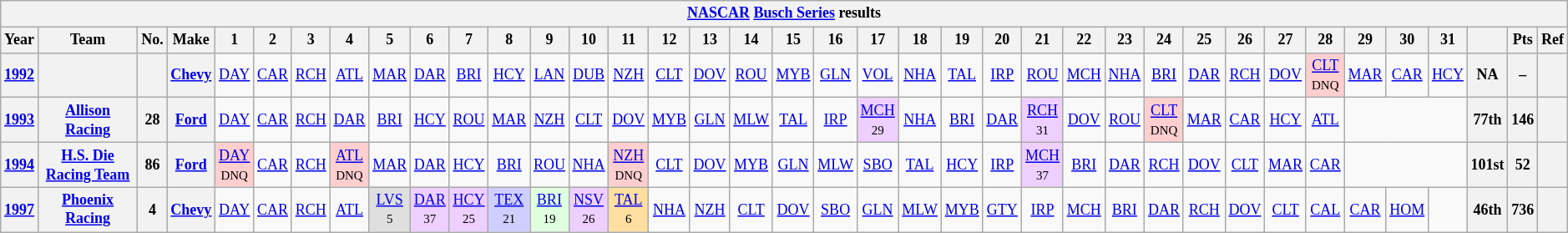<table class="wikitable" style="text-align:center; font-size:75%">
<tr>
<th colspan=42><a href='#'>NASCAR</a> <a href='#'>Busch Series</a> results</th>
</tr>
<tr>
<th>Year</th>
<th>Team</th>
<th>No.</th>
<th>Make</th>
<th>1</th>
<th>2</th>
<th>3</th>
<th>4</th>
<th>5</th>
<th>6</th>
<th>7</th>
<th>8</th>
<th>9</th>
<th>10</th>
<th>11</th>
<th>12</th>
<th>13</th>
<th>14</th>
<th>15</th>
<th>16</th>
<th>17</th>
<th>18</th>
<th>19</th>
<th>20</th>
<th>21</th>
<th>22</th>
<th>23</th>
<th>24</th>
<th>25</th>
<th>26</th>
<th>27</th>
<th>28</th>
<th>29</th>
<th>30</th>
<th>31</th>
<th></th>
<th>Pts</th>
<th>Ref</th>
</tr>
<tr>
<th><a href='#'>1992</a></th>
<th></th>
<th></th>
<th><a href='#'>Chevy</a></th>
<td><a href='#'>DAY</a></td>
<td><a href='#'>CAR</a></td>
<td><a href='#'>RCH</a></td>
<td><a href='#'>ATL</a></td>
<td><a href='#'>MAR</a></td>
<td><a href='#'>DAR</a></td>
<td><a href='#'>BRI</a></td>
<td><a href='#'>HCY</a></td>
<td><a href='#'>LAN</a></td>
<td><a href='#'>DUB</a></td>
<td><a href='#'>NZH</a></td>
<td><a href='#'>CLT</a></td>
<td><a href='#'>DOV</a></td>
<td><a href='#'>ROU</a></td>
<td><a href='#'>MYB</a></td>
<td><a href='#'>GLN</a></td>
<td><a href='#'>VOL</a></td>
<td><a href='#'>NHA</a></td>
<td><a href='#'>TAL</a></td>
<td><a href='#'>IRP</a></td>
<td><a href='#'>ROU</a></td>
<td><a href='#'>MCH</a></td>
<td><a href='#'>NHA</a></td>
<td><a href='#'>BRI</a></td>
<td><a href='#'>DAR</a></td>
<td><a href='#'>RCH</a></td>
<td><a href='#'>DOV</a></td>
<td style="background:#FFCFCF;"><a href='#'>CLT</a><br><small>DNQ</small></td>
<td><a href='#'>MAR</a></td>
<td><a href='#'>CAR</a></td>
<td><a href='#'>HCY</a></td>
<th>NA</th>
<th>–</th>
<th></th>
</tr>
<tr>
<th><a href='#'>1993</a></th>
<th><a href='#'>Allison Racing</a></th>
<th>28</th>
<th><a href='#'>Ford</a></th>
<td><a href='#'>DAY</a></td>
<td><a href='#'>CAR</a></td>
<td><a href='#'>RCH</a></td>
<td><a href='#'>DAR</a></td>
<td><a href='#'>BRI</a></td>
<td><a href='#'>HCY</a></td>
<td><a href='#'>ROU</a></td>
<td><a href='#'>MAR</a></td>
<td><a href='#'>NZH</a></td>
<td><a href='#'>CLT</a></td>
<td><a href='#'>DOV</a></td>
<td><a href='#'>MYB</a></td>
<td><a href='#'>GLN</a></td>
<td><a href='#'>MLW</a></td>
<td><a href='#'>TAL</a></td>
<td><a href='#'>IRP</a></td>
<td style="background:#EFCFFF;"><a href='#'>MCH</a><br><small>29</small></td>
<td><a href='#'>NHA</a></td>
<td><a href='#'>BRI</a></td>
<td><a href='#'>DAR</a></td>
<td style="background:#EFCFFF;"><a href='#'>RCH</a><br><small>31</small></td>
<td><a href='#'>DOV</a></td>
<td><a href='#'>ROU</a></td>
<td style="background:#FFCFCF;"><a href='#'>CLT</a><br><small>DNQ</small></td>
<td><a href='#'>MAR</a></td>
<td><a href='#'>CAR</a></td>
<td><a href='#'>HCY</a></td>
<td><a href='#'>ATL</a></td>
<td colspan=3></td>
<th>77th</th>
<th>146</th>
<th></th>
</tr>
<tr>
<th><a href='#'>1994</a></th>
<th><a href='#'>H.S. Die Racing Team</a></th>
<th>86</th>
<th><a href='#'>Ford</a></th>
<td style="background:#FFCFCF;"><a href='#'>DAY</a><br><small>DNQ</small></td>
<td><a href='#'>CAR</a></td>
<td><a href='#'>RCH</a></td>
<td style="background:#FFCFCF;"><a href='#'>ATL</a><br><small>DNQ</small></td>
<td><a href='#'>MAR</a></td>
<td><a href='#'>DAR</a></td>
<td><a href='#'>HCY</a></td>
<td><a href='#'>BRI</a></td>
<td><a href='#'>ROU</a></td>
<td><a href='#'>NHA</a></td>
<td style="background:#FFCFCF;"><a href='#'>NZH</a><br><small>DNQ</small></td>
<td><a href='#'>CLT</a></td>
<td><a href='#'>DOV</a></td>
<td><a href='#'>MYB</a></td>
<td><a href='#'>GLN</a></td>
<td><a href='#'>MLW</a></td>
<td><a href='#'>SBO</a></td>
<td><a href='#'>TAL</a></td>
<td><a href='#'>HCY</a></td>
<td><a href='#'>IRP</a></td>
<td style="background:#EFCFFF;"><a href='#'>MCH</a><br><small>37</small></td>
<td><a href='#'>BRI</a></td>
<td><a href='#'>DAR</a></td>
<td><a href='#'>RCH</a></td>
<td><a href='#'>DOV</a></td>
<td><a href='#'>CLT</a></td>
<td><a href='#'>MAR</a></td>
<td><a href='#'>CAR</a></td>
<td colspan=3></td>
<th>101st</th>
<th>52</th>
<th></th>
</tr>
<tr>
<th><a href='#'>1997</a></th>
<th><a href='#'>Phoenix Racing</a></th>
<th>4</th>
<th><a href='#'>Chevy</a></th>
<td><a href='#'>DAY</a></td>
<td><a href='#'>CAR</a></td>
<td><a href='#'>RCH</a></td>
<td><a href='#'>ATL</a></td>
<td style="background:#DFDFDF;"><a href='#'>LVS</a><br><small>5</small></td>
<td style="background:#EFCFFF;"><a href='#'>DAR</a><br><small>37</small></td>
<td style="background:#EFCFFF;"><a href='#'>HCY</a><br><small>25</small></td>
<td style="background:#CFCFFF;"><a href='#'>TEX</a><br><small>21</small></td>
<td style="background:#DFFFDF;"><a href='#'>BRI</a><br><small>19</small></td>
<td style="background:#EFCFFF;"><a href='#'>NSV</a><br><small>26</small></td>
<td style="background:#FFDF9F;"><a href='#'>TAL</a><br><small>6</small></td>
<td><a href='#'>NHA</a></td>
<td><a href='#'>NZH</a></td>
<td><a href='#'>CLT</a></td>
<td><a href='#'>DOV</a></td>
<td><a href='#'>SBO</a></td>
<td><a href='#'>GLN</a></td>
<td><a href='#'>MLW</a></td>
<td><a href='#'>MYB</a></td>
<td><a href='#'>GTY</a></td>
<td><a href='#'>IRP</a></td>
<td><a href='#'>MCH</a></td>
<td><a href='#'>BRI</a></td>
<td><a href='#'>DAR</a></td>
<td><a href='#'>RCH</a></td>
<td><a href='#'>DOV</a></td>
<td><a href='#'>CLT</a></td>
<td><a href='#'>CAL</a></td>
<td><a href='#'>CAR</a></td>
<td><a href='#'>HOM</a></td>
<td></td>
<th>46th</th>
<th>736</th>
<th></th>
</tr>
</table>
